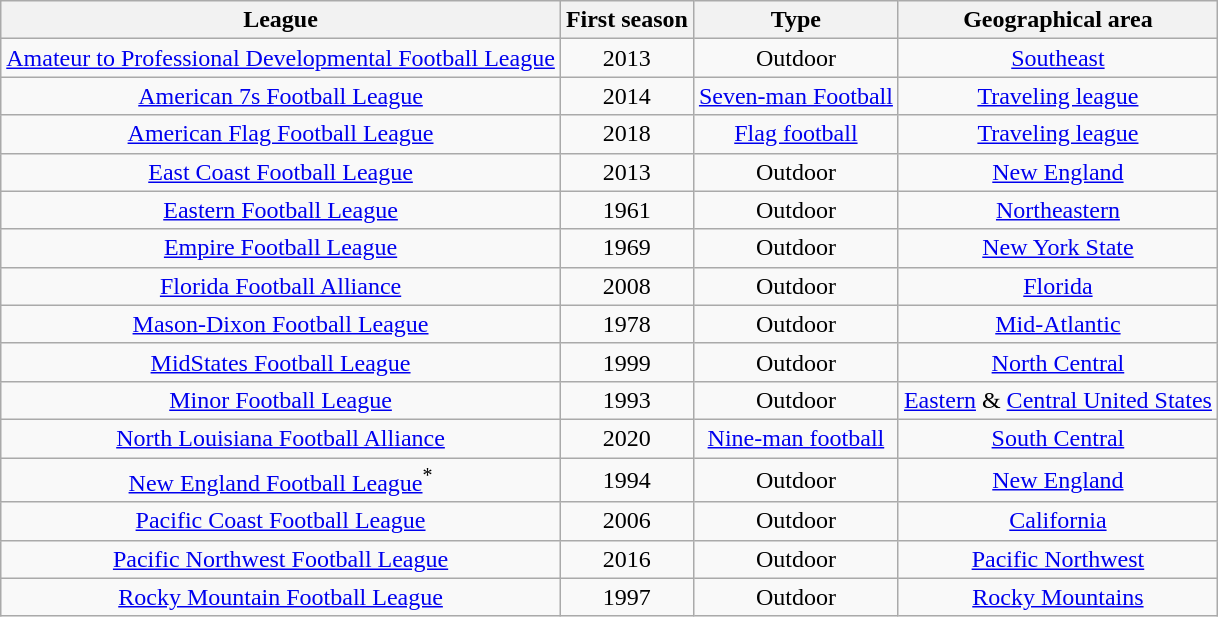<table class="wikitable sortable">
<tr>
<th>League</th>
<th>First season</th>
<th>Type</th>
<th>Geographical area</th>
</tr>
<tr>
<td align="center"><a href='#'>Amateur to Professional Developmental Football League</a></td>
<td align="center">2013</td>
<td align="center">Outdoor</td>
<td align="center"><a href='#'>Southeast</a></td>
</tr>
<tr>
<td align="center"><a href='#'>American 7s Football League</a></td>
<td align="center">2014</td>
<td align="center"><a href='#'>Seven-man Football</a></td>
<td align="center"><a href='#'>Traveling league</a></td>
</tr>
<tr>
<td align="center"><a href='#'>American Flag Football League</a></td>
<td align="center">2018</td>
<td align="center"><a href='#'>Flag football</a></td>
<td align="center"><a href='#'>Traveling league</a></td>
</tr>
<tr>
<td align="center"><a href='#'>East Coast Football League</a></td>
<td align="center">2013</td>
<td align="center">Outdoor</td>
<td align="center"><a href='#'>New England</a></td>
</tr>
<tr>
<td align="center"><a href='#'>Eastern Football League</a></td>
<td align="center">1961</td>
<td align="center">Outdoor</td>
<td align="center"><a href='#'>Northeastern</a></td>
</tr>
<tr>
<td align="center"><a href='#'>Empire Football League</a></td>
<td align="center">1969</td>
<td align="center">Outdoor</td>
<td align="center"><a href='#'>New York State</a></td>
</tr>
<tr>
<td align="center"><a href='#'>Florida Football Alliance</a></td>
<td align="center">2008</td>
<td align="center">Outdoor</td>
<td align="center"><a href='#'>Florida</a></td>
</tr>
<tr>
<td align="center"><a href='#'>Mason-Dixon Football League</a></td>
<td align="center">1978</td>
<td align="center">Outdoor</td>
<td align="center"><a href='#'>Mid-Atlantic</a></td>
</tr>
<tr>
<td align="center"><a href='#'>MidStates Football League</a></td>
<td align="center">1999</td>
<td align="center">Outdoor</td>
<td align="center"><a href='#'>North Central</a></td>
</tr>
<tr>
<td align="center"><a href='#'>Minor Football League</a></td>
<td align="center">1993</td>
<td align="center">Outdoor</td>
<td align="center"><a href='#'>Eastern</a> & <a href='#'>Central United States</a></td>
</tr>
<tr>
<td align="center"><a href='#'>North Louisiana Football Alliance</a></td>
<td align="center">2020</td>
<td align="center"><a href='#'>Nine-man football</a></td>
<td align="center"><a href='#'>South Central</a></td>
</tr>
<tr>
<td align="center"><a href='#'>New England Football League</a><sup>*</sup></td>
<td align="center">1994</td>
<td align="center">Outdoor</td>
<td align="center"><a href='#'>New England</a></td>
</tr>
<tr>
<td align="center"><a href='#'>Pacific Coast Football League</a></td>
<td align="center">2006</td>
<td align="center">Outdoor</td>
<td align="center"><a href='#'>California</a></td>
</tr>
<tr>
<td align="center"><a href='#'>Pacific Northwest Football League</a></td>
<td align="center">2016</td>
<td align="center">Outdoor</td>
<td align="center"><a href='#'>Pacific Northwest</a></td>
</tr>
<tr>
<td align="center"><a href='#'>Rocky Mountain Football League</a></td>
<td align="center">1997</td>
<td align="center">Outdoor</td>
<td align="center"><a href='#'>Rocky Mountains</a></td>
</tr>
</table>
